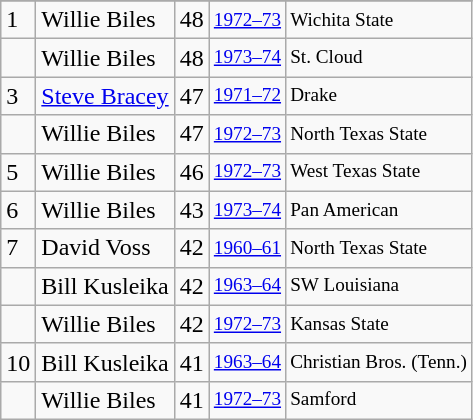<table class="wikitable">
<tr>
</tr>
<tr>
<td>1</td>
<td>Willie Biles</td>
<td>48</td>
<td style="font-size:80%;"><a href='#'>1972–73</a></td>
<td style="font-size:80%;">Wichita State</td>
</tr>
<tr>
<td></td>
<td>Willie Biles</td>
<td>48</td>
<td style="font-size:80%;"><a href='#'>1973–74</a></td>
<td style="font-size:80%;">St. Cloud</td>
</tr>
<tr>
<td>3</td>
<td><a href='#'>Steve Bracey</a></td>
<td>47</td>
<td style="font-size:80%;"><a href='#'>1971–72</a></td>
<td style="font-size:80%;">Drake</td>
</tr>
<tr>
<td></td>
<td>Willie Biles</td>
<td>47</td>
<td style="font-size:80%;"><a href='#'>1972–73</a></td>
<td style="font-size:80%;">North Texas State</td>
</tr>
<tr>
<td>5</td>
<td>Willie Biles</td>
<td>46</td>
<td style="font-size:80%;"><a href='#'>1972–73</a></td>
<td style="font-size:80%;">West Texas State</td>
</tr>
<tr>
<td>6</td>
<td>Willie Biles</td>
<td>43</td>
<td style="font-size:80%;"><a href='#'>1973–74</a></td>
<td style="font-size:80%;">Pan American</td>
</tr>
<tr>
<td>7</td>
<td>David Voss</td>
<td>42</td>
<td style="font-size:80%;"><a href='#'>1960–61</a></td>
<td style="font-size:80%;">North Texas State</td>
</tr>
<tr>
<td></td>
<td>Bill Kusleika</td>
<td>42</td>
<td style="font-size:80%;"><a href='#'>1963–64</a></td>
<td style="font-size:80%;">SW Louisiana</td>
</tr>
<tr>
<td></td>
<td>Willie Biles</td>
<td>42</td>
<td style="font-size:80%;"><a href='#'>1972–73</a></td>
<td style="font-size:80%;">Kansas State</td>
</tr>
<tr>
<td>10</td>
<td>Bill Kusleika</td>
<td>41</td>
<td style="font-size:80%;"><a href='#'>1963–64</a></td>
<td style="font-size:80%;">Christian Bros. (Tenn.)</td>
</tr>
<tr>
<td></td>
<td>Willie Biles</td>
<td>41</td>
<td style="font-size:80%;"><a href='#'>1972–73</a></td>
<td style="font-size:80%;">Samford</td>
</tr>
</table>
